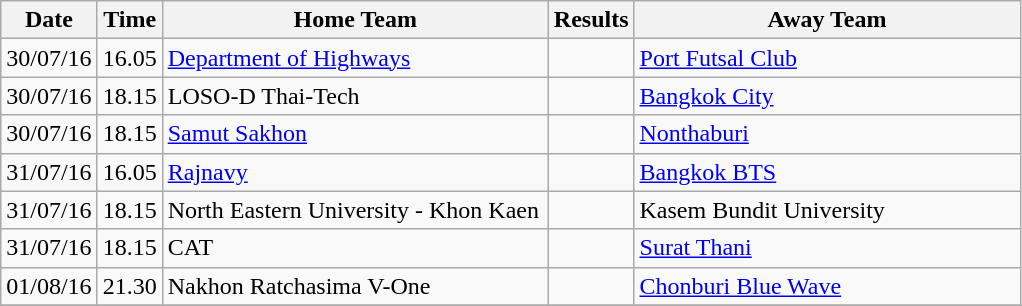<table class="wikitable">
<tr>
<th>Date</th>
<th>Time</th>
<th width="250pt">Home Team</th>
<th>Results</th>
<th width="250pt">Away Team</th>
</tr>
<tr>
<td>30/07/16</td>
<td>16.05</td>
<td><a href='#'>Department of Highways</a></td>
<td></td>
<td><a href='#'>Port Futsal Club</a></td>
</tr>
<tr>
<td>30/07/16</td>
<td>18.15</td>
<td>LOSO-D Thai-Tech</td>
<td></td>
<td><a href='#'>Bangkok City</a></td>
</tr>
<tr>
<td>30/07/16</td>
<td>18.15</td>
<td><a href='#'>Samut Sakhon</a></td>
<td></td>
<td><a href='#'>Nonthaburi</a></td>
</tr>
<tr>
<td>31/07/16</td>
<td>16.05</td>
<td><a href='#'>Rajnavy</a></td>
<td></td>
<td><a href='#'>Bangkok BTS</a></td>
</tr>
<tr>
<td>31/07/16</td>
<td>18.15</td>
<td>North Eastern University - Khon Kaen</td>
<td></td>
<td>Kasem Bundit University</td>
</tr>
<tr>
<td>31/07/16</td>
<td>18.15</td>
<td>CAT</td>
<td></td>
<td><a href='#'>Surat Thani</a></td>
</tr>
<tr>
<td>01/08/16</td>
<td>21.30</td>
<td>Nakhon Ratchasima V-One</td>
<td></td>
<td><a href='#'>Chonburi Blue Wave</a></td>
</tr>
<tr>
</tr>
</table>
